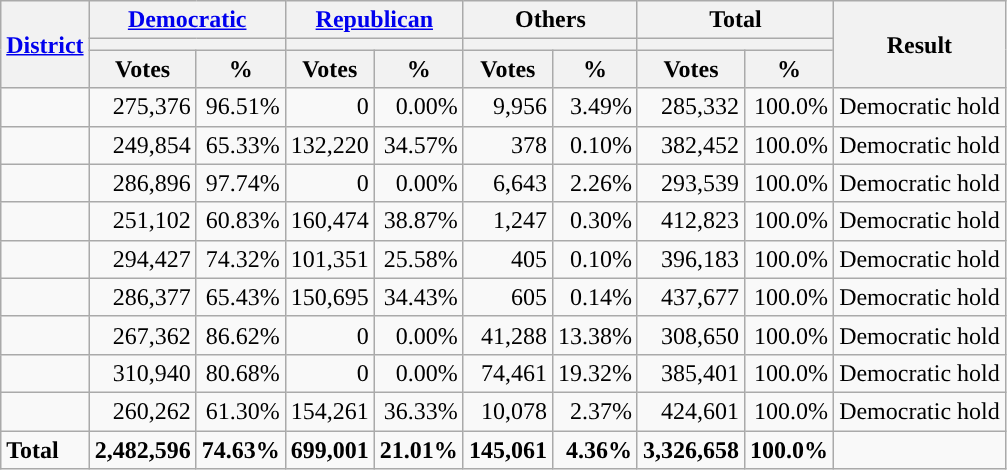<table class="wikitable plainrowheaders sortable" style="font-size:100%; text-align:right;">
<tr>
<th scope=col rowspan=3><a href='#'>District</a></th>
<th scope=col colspan=2><a href='#'>Democratic</a></th>
<th scope=col colspan=2><a href='#'>Republican</a></th>
<th scope=col colspan=2>Others</th>
<th scope=col colspan=2>Total</th>
<th scope=col rowspan=3>Result</th>
</tr>
<tr>
<th scope=col colspan=2 style="background:"></th>
<th scope=col colspan=2 style="background:"></th>
<th scope=col colspan=2></th>
<th scope=col colspan=2></th>
</tr>
<tr>
<th scope=col data-sort-type="number">Votes</th>
<th scope=col data-sort-type="number">%</th>
<th scope=col data-sort-type="number">Votes</th>
<th scope=col data-sort-type="number">%</th>
<th scope=col data-sort-type="number">Votes</th>
<th scope=col data-sort-type="number">%</th>
<th scope=col data-sort-type="number">Votes</th>
<th scope=col data-sort-type="number">%</th>
</tr>
<tr>
<td align=left></td>
<td>275,376</td>
<td>96.51%</td>
<td>0</td>
<td>0.00%</td>
<td>9,956</td>
<td>3.49%</td>
<td>285,332</td>
<td>100.0%</td>
<td align=left>Democratic hold</td>
</tr>
<tr>
<td align=left></td>
<td>249,854</td>
<td>65.33%</td>
<td>132,220</td>
<td>34.57%</td>
<td>378</td>
<td>0.10%</td>
<td>382,452</td>
<td>100.0%</td>
<td align=left>Democratic hold</td>
</tr>
<tr>
<td align=left></td>
<td>286,896</td>
<td>97.74%</td>
<td>0</td>
<td>0.00%</td>
<td>6,643</td>
<td>2.26%</td>
<td>293,539</td>
<td>100.0%</td>
<td align=left>Democratic hold</td>
</tr>
<tr>
<td align=left></td>
<td>251,102</td>
<td>60.83%</td>
<td>160,474</td>
<td>38.87%</td>
<td>1,247</td>
<td>0.30%</td>
<td>412,823</td>
<td>100.0%</td>
<td align=left>Democratic hold</td>
</tr>
<tr>
<td align=left></td>
<td>294,427</td>
<td>74.32%</td>
<td>101,351</td>
<td>25.58%</td>
<td>405</td>
<td>0.10%</td>
<td>396,183</td>
<td>100.0%</td>
<td align=left>Democratic hold</td>
</tr>
<tr>
<td align=left></td>
<td>286,377</td>
<td>65.43%</td>
<td>150,695</td>
<td>34.43%</td>
<td>605</td>
<td>0.14%</td>
<td>437,677</td>
<td>100.0%</td>
<td align=left>Democratic hold</td>
</tr>
<tr>
<td align=left></td>
<td>267,362</td>
<td>86.62%</td>
<td>0</td>
<td>0.00%</td>
<td>41,288</td>
<td>13.38%</td>
<td>308,650</td>
<td>100.0%</td>
<td align=left>Democratic hold</td>
</tr>
<tr>
<td align=left></td>
<td>310,940</td>
<td>80.68%</td>
<td>0</td>
<td>0.00%</td>
<td>74,461</td>
<td>19.32%</td>
<td>385,401</td>
<td>100.0%</td>
<td align=left>Democratic hold</td>
</tr>
<tr>
<td align=left></td>
<td>260,262</td>
<td>61.30%</td>
<td>154,261</td>
<td>36.33%</td>
<td>10,078</td>
<td>2.37%</td>
<td>424,601</td>
<td>100.0%</td>
<td align=left>Democratic hold</td>
</tr>
<tr class="sortbottom" style="font-weight:bold">
<td align=left>Total</td>
<td>2,482,596</td>
<td>74.63%</td>
<td>699,001</td>
<td>21.01%</td>
<td>145,061</td>
<td>4.36%</td>
<td>3,326,658</td>
<td>100.0%</td>
<td></td>
</tr>
</table>
